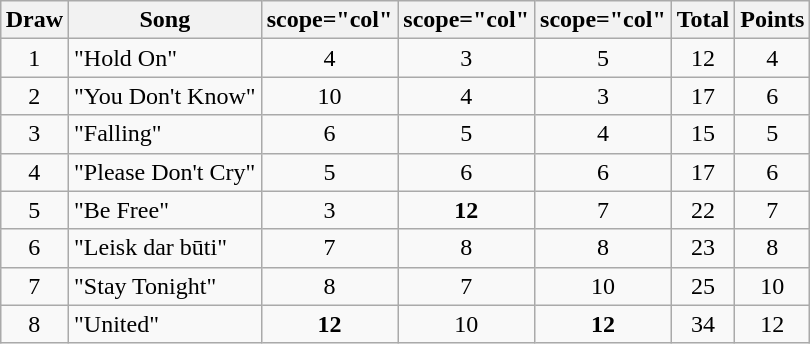<table class="wikitable collapsible" style="margin: 1em auto 1em auto; text-align:center;">
<tr>
<th>Draw</th>
<th>Song</th>
<th>scope="col" </th>
<th>scope="col" </th>
<th>scope="col" </th>
<th>Total</th>
<th>Points</th>
</tr>
<tr>
<td>1</td>
<td align="left">"Hold On"</td>
<td>4</td>
<td>3</td>
<td>5</td>
<td>12</td>
<td>4</td>
</tr>
<tr>
<td>2</td>
<td align="left">"You Don't Know"</td>
<td>10</td>
<td>4</td>
<td>3</td>
<td>17</td>
<td>6</td>
</tr>
<tr>
<td>3</td>
<td align="left">"Falling"</td>
<td>6</td>
<td>5</td>
<td>4</td>
<td>15</td>
<td>5</td>
</tr>
<tr>
<td>4</td>
<td align="left">"Please Don't Cry"</td>
<td>5</td>
<td>6</td>
<td>6</td>
<td>17</td>
<td>6</td>
</tr>
<tr>
<td>5</td>
<td align="left">"Be Free"</td>
<td>3</td>
<td><strong>12</strong></td>
<td>7</td>
<td>22</td>
<td>7</td>
</tr>
<tr>
<td>6</td>
<td align="left">"Leisk dar būti"</td>
<td>7</td>
<td>8</td>
<td>8</td>
<td>23</td>
<td>8</td>
</tr>
<tr>
<td>7</td>
<td align="left">"Stay Tonight"</td>
<td>8</td>
<td>7</td>
<td>10</td>
<td>25</td>
<td>10</td>
</tr>
<tr>
<td>8</td>
<td align="left">"United"</td>
<td><strong>12</strong></td>
<td>10</td>
<td><strong>12</strong></td>
<td>34</td>
<td>12</td>
</tr>
</table>
